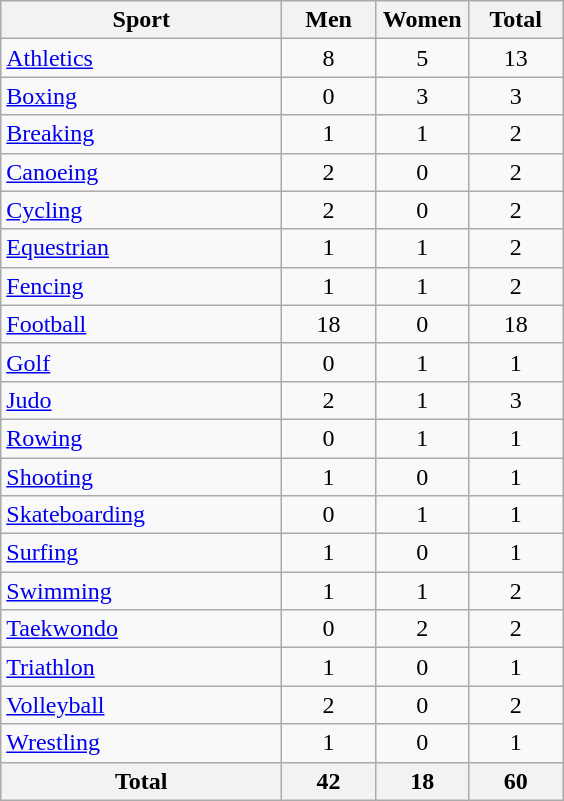<table class="wikitable sortable" style="text-align:center;">
<tr>
<th width=180>Sport</th>
<th width=55>Men</th>
<th width=55>Women</th>
<th width=55>Total</th>
</tr>
<tr>
<td align=left><a href='#'>Athletics</a></td>
<td>8</td>
<td>5</td>
<td>13</td>
</tr>
<tr>
<td align=left><a href='#'>Boxing</a></td>
<td>0</td>
<td>3</td>
<td>3</td>
</tr>
<tr>
<td align=left><a href='#'>Breaking</a></td>
<td>1</td>
<td>1</td>
<td>2</td>
</tr>
<tr>
<td align=left><a href='#'>Canoeing</a></td>
<td>2</td>
<td>0</td>
<td>2</td>
</tr>
<tr>
<td align=left><a href='#'>Cycling</a></td>
<td>2</td>
<td>0</td>
<td>2</td>
</tr>
<tr>
<td align=left><a href='#'>Equestrian</a></td>
<td>1</td>
<td>1</td>
<td>2</td>
</tr>
<tr>
<td align=left><a href='#'>Fencing</a></td>
<td>1</td>
<td>1</td>
<td>2</td>
</tr>
<tr>
<td align=left><a href='#'>Football</a></td>
<td>18</td>
<td>0</td>
<td>18</td>
</tr>
<tr>
<td align=left><a href='#'>Golf</a></td>
<td>0</td>
<td>1</td>
<td>1</td>
</tr>
<tr>
<td align=left><a href='#'>Judo</a></td>
<td>2</td>
<td>1</td>
<td>3</td>
</tr>
<tr>
<td align=left><a href='#'>Rowing</a></td>
<td>0</td>
<td>1</td>
<td>1</td>
</tr>
<tr>
<td align=left><a href='#'>Shooting</a></td>
<td>1</td>
<td>0</td>
<td>1</td>
</tr>
<tr>
<td align=left><a href='#'>Skateboarding</a></td>
<td>0</td>
<td>1</td>
<td>1</td>
</tr>
<tr>
<td align=left><a href='#'>Surfing</a></td>
<td>1</td>
<td>0</td>
<td>1</td>
</tr>
<tr>
<td align=left><a href='#'>Swimming</a></td>
<td>1</td>
<td>1</td>
<td>2</td>
</tr>
<tr>
<td align=left><a href='#'>Taekwondo</a></td>
<td>0</td>
<td>2</td>
<td>2</td>
</tr>
<tr>
<td align=left><a href='#'>Triathlon</a></td>
<td>1</td>
<td>0</td>
<td>1</td>
</tr>
<tr>
<td align=left><a href='#'>Volleyball</a></td>
<td>2</td>
<td>0</td>
<td>2</td>
</tr>
<tr>
<td align=left><a href='#'>Wrestling</a></td>
<td>1</td>
<td>0</td>
<td>1</td>
</tr>
<tr>
<th>Total</th>
<th>42</th>
<th>18</th>
<th>60</th>
</tr>
</table>
